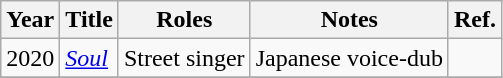<table class="wikitable sortable">
<tr>
<th>Year</th>
<th>Title</th>
<th>Roles</th>
<th>Notes</th>
<th>Ref.</th>
</tr>
<tr>
<td>2020</td>
<td><em><a href='#'>Soul</a></em></td>
<td>Street singer</td>
<td>Japanese voice-dub</td>
<td></td>
</tr>
<tr>
</tr>
</table>
